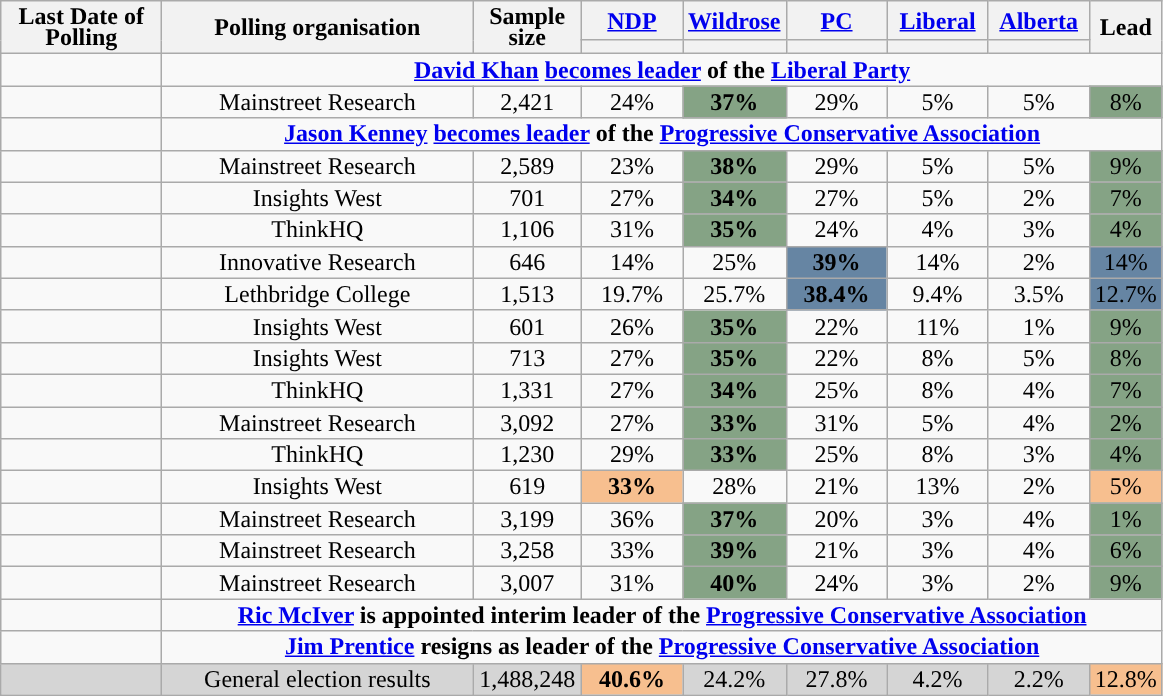<table class="wikitable collapsible sortable" style="text-align:center;line-height:14px">
<tr>
<th style="width:100px;" rowspan="2">Last Date of Polling</th>
<th style="width:200px;" rowspan="2">Polling organisation</th>
<th style="width:65px;" rowspan="2">Sample size</th>
<th style="width:60px;" class="unsortable"><a href='#'>NDP</a></th>
<th style="width:60px;" class="unsortable"><a href='#'>Wildrose</a></th>
<th style="width:60px;" class="unsortable"><a href='#'>PC</a></th>
<th style="width:60px;" class="unsortable"><a href='#'>Liberal</a></th>
<th style="width:60px;" class="unsortable"><a href='#'>Alberta</a></th>
<th style="width:40px;" rowspan="2">Lead</th>
</tr>
<tr>
<th class="unsortable" style="background:"></th>
<th class="unsortable" style="background:"></th>
<th class="unsortable" style="background:"></th>
<th class="unsortable" style="background:"></th>
<th class="unsortable" style="background:"></th>
</tr>
<tr>
<td></td>
<td colspan="9"><strong><a href='#'>David Khan</a> <a href='#'>becomes leader</a> of the <a href='#'>Liberal Party</a></strong></td>
</tr>
<tr>
<td></td>
<td>Mainstreet Research</td>
<td>2,421</td>
<td>24%</td>
<td style="background:#85a385"><strong>37%</strong></td>
<td>29%</td>
<td>5%</td>
<td>5%</td>
<td style="background:#85a385">8%</td>
</tr>
<tr>
<td></td>
<td colspan="9"><strong><a href='#'>Jason Kenney</a> <a href='#'>becomes leader</a> of the <a href='#'>Progressive Conservative Association</a></strong></td>
</tr>
<tr>
<td></td>
<td>Mainstreet Research</td>
<td>2,589</td>
<td>23%</td>
<td style="background:#85a385"><strong>38%</strong></td>
<td>29%</td>
<td>5%</td>
<td>5%</td>
<td style="background:#85a385">9%</td>
</tr>
<tr>
<td></td>
<td>Insights West</td>
<td>701</td>
<td>27%</td>
<td style="background:#85a385"><strong>34%</strong></td>
<td>27%</td>
<td>5%</td>
<td>2%</td>
<td style="background:#85a385">7%</td>
</tr>
<tr>
<td></td>
<td>ThinkHQ</td>
<td>1,106</td>
<td>31%</td>
<td style="background:#85a385"><strong>35%</strong></td>
<td>24%</td>
<td>4%</td>
<td>3%</td>
<td style="background:#85a385">4%</td>
</tr>
<tr>
<td></td>
<td>Innovative Research</td>
<td>646</td>
<td>14%</td>
<td>25%</td>
<td style="background:#6685a3"><strong>39%</strong></td>
<td>14%</td>
<td>2%</td>
<td style="background:#6685a3">14%</td>
</tr>
<tr>
<td></td>
<td>Lethbridge College</td>
<td>1,513</td>
<td>19.7%</td>
<td>25.7%</td>
<td style="background:#6685a3"><strong>38.4%</strong></td>
<td>9.4%</td>
<td>3.5%</td>
<td style="background:#6685a3">12.7%</td>
</tr>
<tr>
<td></td>
<td>Insights West</td>
<td>601</td>
<td>26%</td>
<td style="background:#85a385"><strong>35%</strong></td>
<td>22%</td>
<td>11%</td>
<td>1%</td>
<td style="background:#85a385">9%</td>
</tr>
<tr>
<td></td>
<td>Insights West</td>
<td>713</td>
<td>27%</td>
<td style="background:#85a385"><strong>35%</strong></td>
<td>22%</td>
<td>8%</td>
<td>5%</td>
<td style="background:#85a385">8%</td>
</tr>
<tr>
<td></td>
<td>ThinkHQ</td>
<td>1,331</td>
<td>27%</td>
<td style="background:#85a385"><strong>34%</strong></td>
<td>25%</td>
<td>8%</td>
<td>4%</td>
<td style="background:#85a385">7%</td>
</tr>
<tr>
<td></td>
<td>Mainstreet Research</td>
<td>3,092</td>
<td>27%</td>
<td style="background:#85a385"><strong>33%</strong></td>
<td>31%</td>
<td>5%</td>
<td>4%</td>
<td style="background:#85a385">2%</td>
</tr>
<tr>
<td></td>
<td>ThinkHQ</td>
<td>1,230</td>
<td>29%</td>
<td style="background:#85a385"><strong>33%</strong></td>
<td>25%</td>
<td>8%</td>
<td>3%</td>
<td style="background:#85a385">4%</td>
</tr>
<tr>
<td></td>
<td>Insights West</td>
<td>619</td>
<td style="background:#f7bf8f"><strong>33%</strong></td>
<td>28%</td>
<td>21%</td>
<td>13%</td>
<td>2%</td>
<td style="background:#f7bf8f">5%</td>
</tr>
<tr>
<td></td>
<td>Mainstreet Research</td>
<td>3,199</td>
<td>36%</td>
<td style="background:#85a385"><strong>37%</strong></td>
<td>20%</td>
<td>3%</td>
<td>4%</td>
<td style="background:#85a385">1%</td>
</tr>
<tr>
<td></td>
<td>Mainstreet Research</td>
<td>3,258</td>
<td>33%</td>
<td style="background:#85a385"><strong>39%</strong></td>
<td>21%</td>
<td>3%</td>
<td>4%</td>
<td style="background:#85a385">6%</td>
</tr>
<tr>
<td></td>
<td>Mainstreet Research</td>
<td>3,007</td>
<td>31%</td>
<td style="background:#85a385"><strong>40%</strong></td>
<td>24%</td>
<td>3%</td>
<td>2%</td>
<td style="background:#85a385">9%</td>
</tr>
<tr>
<td></td>
<td colspan="9"><strong><a href='#'>Ric McIver</a> is appointed interim leader of the <a href='#'>Progressive Conservative Association</a></strong></td>
</tr>
<tr>
<td></td>
<td colspan="9"><strong><a href='#'>Jim Prentice</a> resigns as leader of the <a href='#'>Progressive Conservative Association</a></strong></td>
</tr>
<tr>
<td style="background:#D5D5D5"></td>
<td style="background:#D5D5D5">General election results</td>
<td style="background:#D5D5D5">1,488,248</td>
<td style="background:#f7bf8f"><strong>40.6%</strong></td>
<td style="background:#D5D5D5">24.2%</td>
<td style="background:#D5D5D5">27.8%</td>
<td style="background:#D5D5D5">4.2%</td>
<td style="background:#D5D5D5">2.2%</td>
<td style="background:#f7bf8f">12.8%</td>
</tr>
</table>
